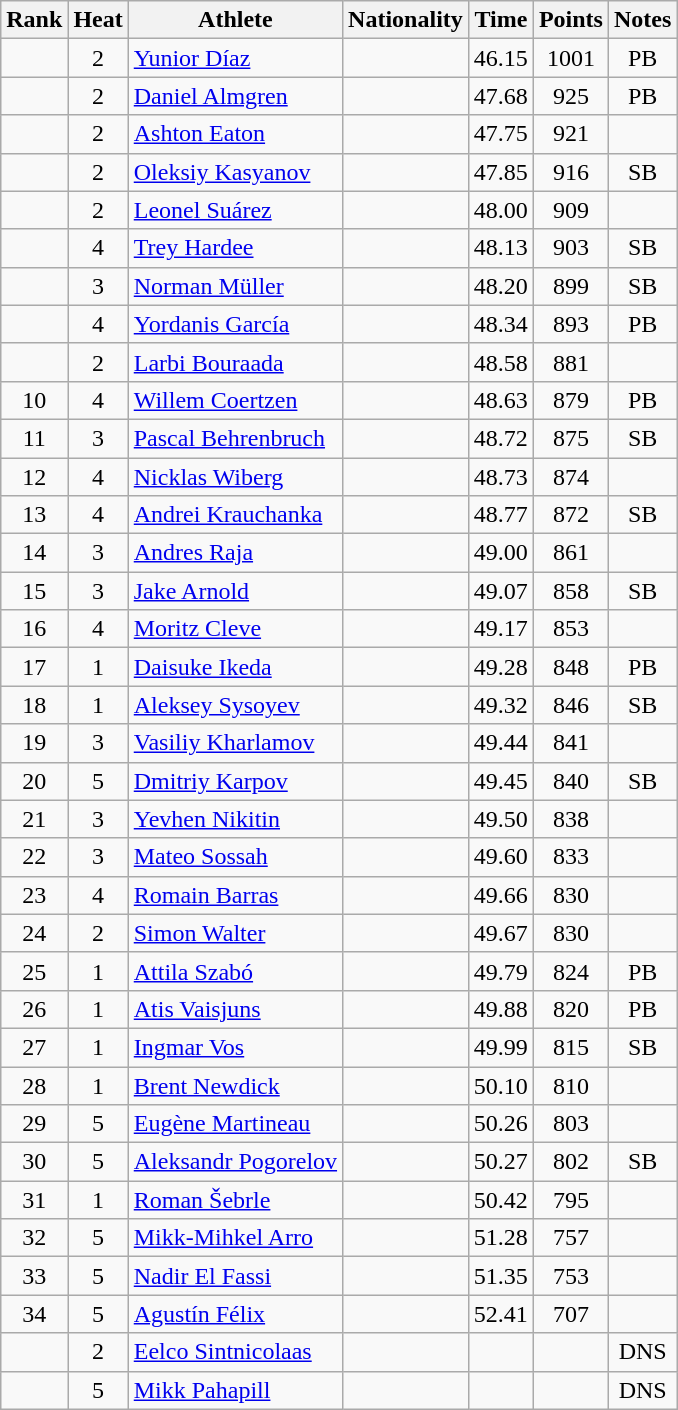<table class="wikitable sortable" style="text-align:center">
<tr>
<th>Rank</th>
<th>Heat</th>
<th>Athlete</th>
<th>Nationality</th>
<th>Time</th>
<th>Points</th>
<th>Notes</th>
</tr>
<tr>
<td></td>
<td>2</td>
<td align=left><a href='#'>Yunior Díaz</a></td>
<td align=left></td>
<td>46.15</td>
<td>1001</td>
<td>PB</td>
</tr>
<tr>
<td></td>
<td>2</td>
<td align=left><a href='#'>Daniel Almgren</a></td>
<td align=left></td>
<td>47.68</td>
<td>925</td>
<td>PB</td>
</tr>
<tr>
<td></td>
<td>2</td>
<td align=left><a href='#'>Ashton Eaton</a></td>
<td align=left></td>
<td>47.75</td>
<td>921</td>
<td></td>
</tr>
<tr>
<td></td>
<td>2</td>
<td align=left><a href='#'>Oleksiy Kasyanov</a></td>
<td align=left></td>
<td>47.85</td>
<td>916</td>
<td>SB</td>
</tr>
<tr>
<td></td>
<td>2</td>
<td align=left><a href='#'>Leonel Suárez</a></td>
<td align=left></td>
<td>48.00</td>
<td>909</td>
<td></td>
</tr>
<tr>
<td></td>
<td>4</td>
<td align=left><a href='#'>Trey Hardee</a></td>
<td align=left></td>
<td>48.13</td>
<td>903</td>
<td>SB</td>
</tr>
<tr>
<td></td>
<td>3</td>
<td align=left><a href='#'>Norman Müller</a></td>
<td align=left></td>
<td>48.20</td>
<td>899</td>
<td>SB</td>
</tr>
<tr>
<td></td>
<td>4</td>
<td align=left><a href='#'>Yordanis García</a></td>
<td align=left></td>
<td>48.34</td>
<td>893</td>
<td>PB</td>
</tr>
<tr>
<td></td>
<td>2</td>
<td align=left><a href='#'>Larbi Bouraada</a></td>
<td align=left></td>
<td>48.58</td>
<td>881</td>
<td></td>
</tr>
<tr>
<td>10</td>
<td>4</td>
<td align=left><a href='#'>Willem Coertzen</a></td>
<td align=left></td>
<td>48.63</td>
<td>879</td>
<td>PB</td>
</tr>
<tr>
<td>11</td>
<td>3</td>
<td align=left><a href='#'>Pascal Behrenbruch</a></td>
<td align=left></td>
<td>48.72</td>
<td>875</td>
<td>SB</td>
</tr>
<tr>
<td>12</td>
<td>4</td>
<td align=left><a href='#'>Nicklas Wiberg</a></td>
<td align=left></td>
<td>48.73</td>
<td>874</td>
<td></td>
</tr>
<tr>
<td>13</td>
<td>4</td>
<td align=left><a href='#'>Andrei Krauchanka</a></td>
<td align=left></td>
<td>48.77</td>
<td>872</td>
<td>SB</td>
</tr>
<tr>
<td>14</td>
<td>3</td>
<td align=left><a href='#'>Andres Raja</a></td>
<td align=left></td>
<td>49.00</td>
<td>861</td>
<td></td>
</tr>
<tr>
<td>15</td>
<td>3</td>
<td align=left><a href='#'>Jake Arnold</a></td>
<td align=left></td>
<td>49.07</td>
<td>858</td>
<td>SB</td>
</tr>
<tr>
<td>16</td>
<td>4</td>
<td align=left><a href='#'>Moritz Cleve</a></td>
<td align=left></td>
<td>49.17</td>
<td>853</td>
<td></td>
</tr>
<tr>
<td>17</td>
<td>1</td>
<td align=left><a href='#'>Daisuke Ikeda</a></td>
<td align=left></td>
<td>49.28</td>
<td>848</td>
<td>PB</td>
</tr>
<tr>
<td>18</td>
<td>1</td>
<td align=left><a href='#'>Aleksey Sysoyev</a></td>
<td align=left></td>
<td>49.32</td>
<td>846</td>
<td>SB</td>
</tr>
<tr>
<td>19</td>
<td>3</td>
<td align=left><a href='#'>Vasiliy Kharlamov</a></td>
<td align=left></td>
<td>49.44</td>
<td>841</td>
<td></td>
</tr>
<tr>
<td>20</td>
<td>5</td>
<td align=left><a href='#'>Dmitriy Karpov</a></td>
<td align=left></td>
<td>49.45</td>
<td>840</td>
<td>SB</td>
</tr>
<tr>
<td>21</td>
<td>3</td>
<td align=left><a href='#'>Yevhen Nikitin</a></td>
<td align=left></td>
<td>49.50</td>
<td>838</td>
<td></td>
</tr>
<tr>
<td>22</td>
<td>3</td>
<td align=left><a href='#'>Mateo Sossah</a></td>
<td align=left></td>
<td>49.60</td>
<td>833</td>
<td></td>
</tr>
<tr>
<td>23</td>
<td>4</td>
<td align=left><a href='#'>Romain Barras</a></td>
<td align=left></td>
<td>49.66</td>
<td>830</td>
<td></td>
</tr>
<tr>
<td>24</td>
<td>2</td>
<td align=left><a href='#'>Simon Walter</a></td>
<td align=left></td>
<td>49.67</td>
<td>830</td>
<td></td>
</tr>
<tr>
<td>25</td>
<td>1</td>
<td align=left><a href='#'>Attila Szabó</a></td>
<td align=left></td>
<td>49.79</td>
<td>824</td>
<td>PB</td>
</tr>
<tr>
<td>26</td>
<td>1</td>
<td align=left><a href='#'>Atis Vaisjuns</a></td>
<td align=left></td>
<td>49.88</td>
<td>820</td>
<td>PB</td>
</tr>
<tr>
<td>27</td>
<td>1</td>
<td align=left><a href='#'>Ingmar Vos</a></td>
<td align=left></td>
<td>49.99</td>
<td>815</td>
<td>SB</td>
</tr>
<tr>
<td>28</td>
<td>1</td>
<td align=left><a href='#'>Brent Newdick</a></td>
<td align=left></td>
<td>50.10</td>
<td>810</td>
<td></td>
</tr>
<tr>
<td>29</td>
<td>5</td>
<td align=left><a href='#'>Eugène Martineau</a></td>
<td align=left></td>
<td>50.26</td>
<td>803</td>
<td></td>
</tr>
<tr>
<td>30</td>
<td>5</td>
<td align=left><a href='#'>Aleksandr Pogorelov</a></td>
<td align=left></td>
<td>50.27</td>
<td>802</td>
<td>SB</td>
</tr>
<tr>
<td>31</td>
<td>1</td>
<td align=left><a href='#'>Roman Šebrle</a></td>
<td align=left></td>
<td>50.42</td>
<td>795</td>
<td></td>
</tr>
<tr>
<td>32</td>
<td>5</td>
<td align=left><a href='#'>Mikk-Mihkel Arro</a></td>
<td align=left></td>
<td>51.28</td>
<td>757</td>
<td></td>
</tr>
<tr>
<td>33</td>
<td>5</td>
<td align=left><a href='#'>Nadir El Fassi</a></td>
<td align=left></td>
<td>51.35</td>
<td>753</td>
<td></td>
</tr>
<tr>
<td>34</td>
<td>5</td>
<td align=left><a href='#'>Agustín Félix</a></td>
<td align=left></td>
<td>52.41</td>
<td>707</td>
<td></td>
</tr>
<tr>
<td></td>
<td>2</td>
<td align=left><a href='#'>Eelco Sintnicolaas</a></td>
<td align=left></td>
<td></td>
<td></td>
<td>DNS</td>
</tr>
<tr>
<td></td>
<td>5</td>
<td align=left><a href='#'>Mikk Pahapill</a></td>
<td align=left></td>
<td></td>
<td></td>
<td>DNS</td>
</tr>
</table>
